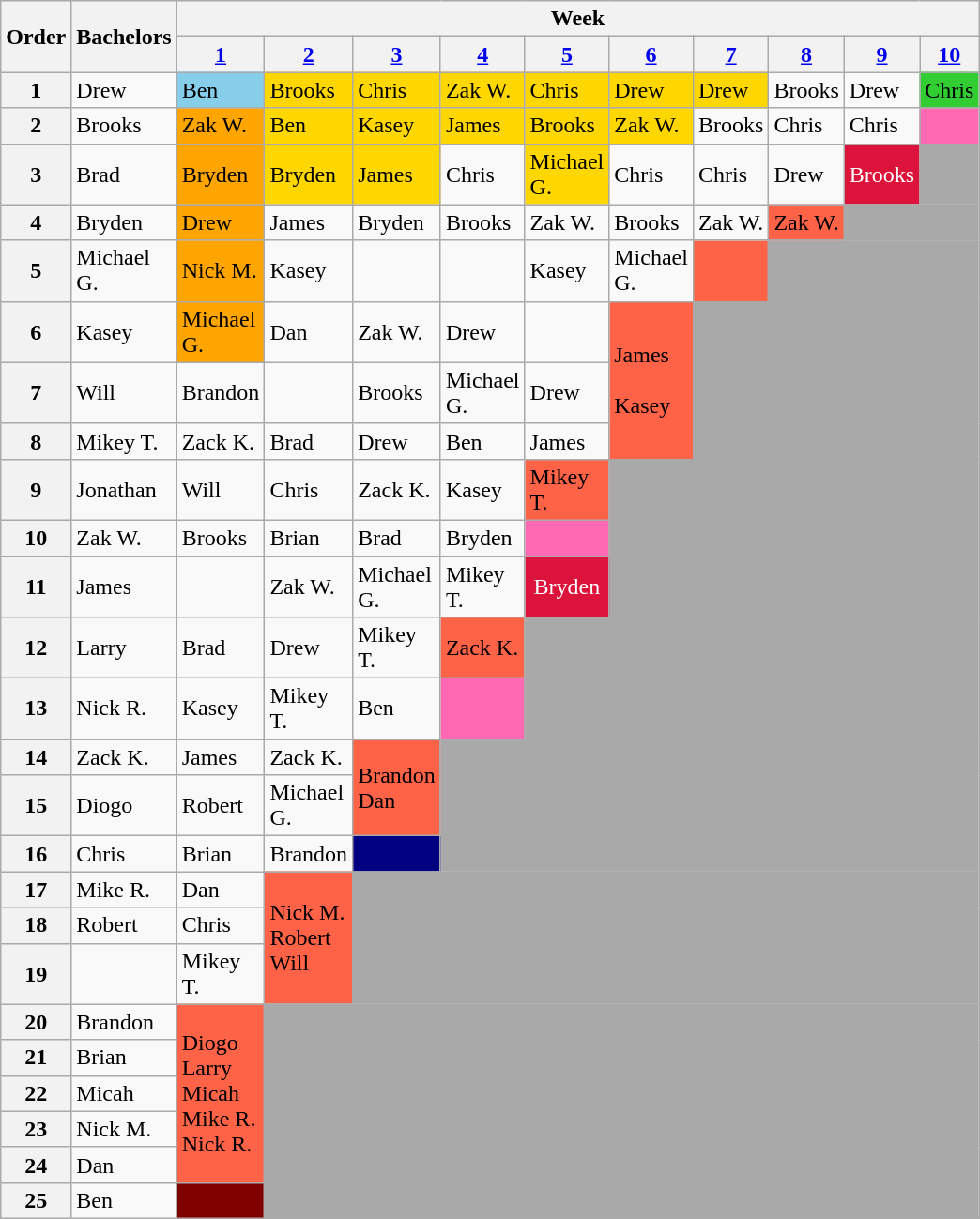<table class="wikitable" style="width:20%;" style="text-align:center">
<tr>
<th rowspan="2">Order</th>
<th rowspan="2">Bachelors</th>
<th colspan=10>Week</th>
</tr>
<tr>
<th><a href='#'>1</a></th>
<th><a href='#'>2</a></th>
<th><a href='#'>3</a></th>
<th><a href='#'>4</a></th>
<th><a href='#'>5</a></th>
<th><a href='#'>6</a></th>
<th><a href='#'>7</a></th>
<th><a href='#'>8</a></th>
<th><a href='#'>9</a></th>
<th><a href='#'>10</a></th>
</tr>
<tr>
<th>1</th>
<td>Drew</td>
<td bgcolor="skyblue">Ben</td>
<td bgcolor="gold">Brooks</td>
<td bgcolor="gold">Chris</td>
<td bgcolor="gold">Zak W.</td>
<td bgcolor="gold">Chris</td>
<td bgcolor="gold">Drew</td>
<td bgcolor="gold">Drew</td>
<td>Brooks</td>
<td>Drew</td>
<td bgcolor="limegreen">Chris</td>
</tr>
<tr>
<th>2</th>
<td>Brooks</td>
<td bgcolor="orange">Zak W.</td>
<td bgcolor="gold">Ben</td>
<td bgcolor="gold">Kasey</td>
<td bgcolor="gold">James</td>
<td bgcolor="gold">Brooks</td>
<td bgcolor="gold">Zak W.</td>
<td>Brooks</td>
<td>Chris</td>
<td>Chris</td>
<td style="text-align:center; background:hotpink;"></td>
</tr>
<tr>
<th>3</th>
<td>Brad</td>
<td bgcolor="orange">Bryden</td>
<td bgcolor="gold">Bryden</td>
<td bgcolor="gold">James</td>
<td>Chris</td>
<td bgcolor="gold">Michael G.</td>
<td>Chris</td>
<td>Chris</td>
<td>Drew</td>
<td style="background:crimson; text-align:center; color:white">Brooks</td>
<td bgcolor="A9A9A9" colspan=5></td>
</tr>
<tr>
<th>4</th>
<td>Bryden</td>
<td bgcolor="orange">Drew</td>
<td>James</td>
<td>Bryden</td>
<td>Brooks</td>
<td>Zak W.</td>
<td>Brooks</td>
<td>Zak W.</td>
<td bgcolor="tomato">Zak W.</td>
<td bgcolor="A9A9A9" colspan=2></td>
</tr>
<tr>
<th>5</th>
<td>Michael G.</td>
<td bgcolor="orange">Nick M.</td>
<td>Kasey</td>
<td></td>
<td></td>
<td>Kasey</td>
<td>Michael G.</td>
<td bgcolor="tomato"></td>
<td bgcolor="A9A9A9" colspan=3></td>
</tr>
<tr>
<th>6</th>
<td>Kasey</td>
<td bgcolor="orange">Michael G.</td>
<td>Dan</td>
<td>Zak W.</td>
<td>Drew</td>
<td></td>
<td bgcolor="tomato" rowspan="3">James<br><br>Kasey</td>
<td bgcolor="A9A9A9" colspan=4 rowspan="3"></td>
</tr>
<tr>
<th>7</th>
<td>Will</td>
<td>Brandon</td>
<td></td>
<td>Brooks</td>
<td>Michael G.</td>
<td>Drew</td>
</tr>
<tr>
<th>8</th>
<td>Mikey T.</td>
<td>Zack K.</td>
<td>Brad</td>
<td>Drew</td>
<td>Ben</td>
<td>James</td>
</tr>
<tr>
<th>9</th>
<td>Jonathan</td>
<td>Will</td>
<td>Chris</td>
<td>Zack K.</td>
<td>Kasey</td>
<td bgcolor="tomato">Mikey T.</td>
<td bgcolor="A9A9A9" colspan=5 rowspan="3"></td>
</tr>
<tr>
<th>10</th>
<td>Zak W.</td>
<td>Brooks</td>
<td>Brian</td>
<td>Brad</td>
<td>Bryden</td>
<td style="text-align:center; background:hotpink;"></td>
</tr>
<tr>
<th>11</th>
<td>James</td>
<td></td>
<td>Zak W.</td>
<td>Michael G.</td>
<td>Mikey T.</td>
<td style="background:crimson; text-align:center; color:white;">Bryden</td>
</tr>
<tr>
<th>12</th>
<td>Larry</td>
<td>Brad</td>
<td>Drew</td>
<td>Mikey T.</td>
<td bgcolor="tomato">Zack K.</td>
<td bgcolor="A9A9A9" colspan=6 rowspan="2"></td>
</tr>
<tr>
<th>13</th>
<td>Nick R.</td>
<td>Kasey</td>
<td>Mikey T.</td>
<td>Ben</td>
<td style="text-align:center; background:hotpink;"></td>
</tr>
<tr>
<th>14</th>
<td>Zack K.</td>
<td>James</td>
<td>Zack K.</td>
<td bgcolor="tomato" rowspan="2">Brandon<br>Dan</td>
<td bgcolor="A9A9A9" colspan=7 rowspan="3"></td>
</tr>
<tr>
<th>15</th>
<td>Diogo</td>
<td>Robert</td>
<td>Michael G.</td>
</tr>
<tr>
<th>16</th>
<td>Chris</td>
<td>Brian</td>
<td>Brandon</td>
<td style="text-align:center; background:navy; color:white;"></td>
</tr>
<tr>
<th>17</th>
<td>Mike R.</td>
<td>Dan</td>
<td bgcolor="tomato" rowspan="3">Nick M.<br>Robert<br>Will</td>
<td bgcolor="A9A9A9" colspan=8 rowspan="3"></td>
</tr>
<tr>
<th>18</th>
<td>Robert</td>
<td>Chris</td>
</tr>
<tr>
<th>19</th>
<td></td>
<td>Mikey T.</td>
</tr>
<tr>
<th>20</th>
<td>Brandon</td>
<td bgcolor="tomato" rowspan="5">Diogo<br>Larry<br>Micah<br>Mike R.<br>Nick R.</td>
<td bgcolor="A9A9A9" colspan=9 rowspan="6"></td>
</tr>
<tr>
<th>21</th>
<td>Brian</td>
</tr>
<tr>
<th>22</th>
<td>Micah</td>
</tr>
<tr>
<th>23</th>
<td>Nick M.</td>
</tr>
<tr>
<th>24</th>
<td>Dan</td>
</tr>
<tr>
<th>25</th>
<td>Ben</td>
<td style="text-align:center; background:maroon; color:white;"></td>
</tr>
</table>
